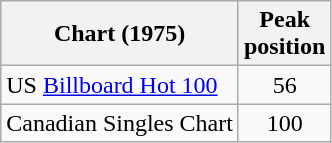<table class="wikitable">
<tr>
<th align="left">Chart (1975)</th>
<th align="center">Peak<br>position</th>
</tr>
<tr>
<td>US <a href='#'>Billboard Hot 100</a></td>
<td align="center">56</td>
</tr>
<tr>
<td align="left">Canadian Singles Chart</td>
<td align="center">100</td>
</tr>
</table>
